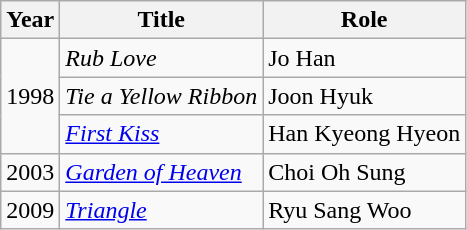<table class="wikitable">
<tr>
<th>Year</th>
<th>Title</th>
<th>Role</th>
</tr>
<tr>
<td rowspan=3>1998</td>
<td><em>Rub Love</em></td>
<td>Jo Han</td>
</tr>
<tr>
<td><em>Tie a Yellow Ribbon</em></td>
<td>Joon Hyuk</td>
</tr>
<tr>
<td><em><a href='#'>First Kiss</a></em></td>
<td>Han Kyeong Hyeon</td>
</tr>
<tr>
<td>2003</td>
<td><em><a href='#'>Garden of Heaven</a></em></td>
<td>Choi Oh Sung</td>
</tr>
<tr>
<td>2009</td>
<td><em><a href='#'>Triangle</a></em></td>
<td>Ryu Sang Woo</td>
</tr>
</table>
